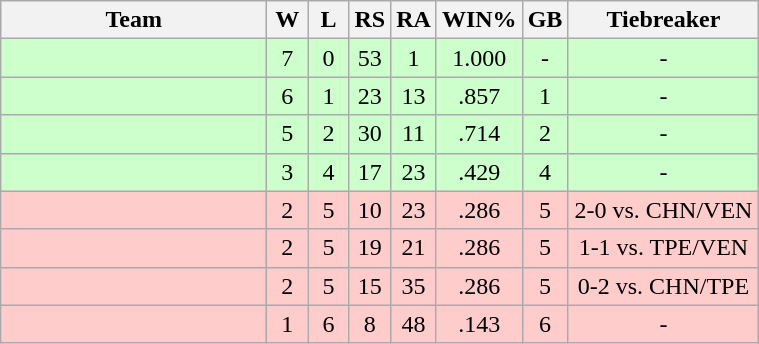<table class=wikitable style=text-align:center>
<tr>
<th width=170>Team</th>
<th width=20>W</th>
<th width=20>L</th>
<th width=20>RS</th>
<th width=20>RA</th>
<th width=20>WIN%</th>
<th width=20>GB</th>
<th width=120>Tiebreaker</th>
</tr>
<tr style="background:#cfc;">
<td align=left></td>
<td>7</td>
<td>0</td>
<td>53</td>
<td>1</td>
<td>1.000</td>
<td>-</td>
<td>-</td>
</tr>
<tr style="background:#cfc;">
<td align=left></td>
<td>6</td>
<td>1</td>
<td>23</td>
<td>13</td>
<td>.857</td>
<td>1</td>
<td>-</td>
</tr>
<tr style="background:#cfc;">
<td align=left></td>
<td>5</td>
<td>2</td>
<td>30</td>
<td>11</td>
<td>.714</td>
<td>2</td>
<td>-</td>
</tr>
<tr style="background:#cfc;">
<td align=left></td>
<td>3</td>
<td>4</td>
<td>17</td>
<td>23</td>
<td>.429</td>
<td>4</td>
<td>-</td>
</tr>
<tr style="background:#fcc;">
<td align=left></td>
<td>2</td>
<td>5</td>
<td>10</td>
<td>23</td>
<td>.286</td>
<td>5</td>
<td>2-0 vs. CHN/VEN</td>
</tr>
<tr style="background:#fcc;">
<td align=left></td>
<td>2</td>
<td>5</td>
<td>19</td>
<td>21</td>
<td>.286</td>
<td>5</td>
<td>1-1 vs. TPE/VEN</td>
</tr>
<tr style="background:#fcc;">
<td align=left></td>
<td>2</td>
<td>5</td>
<td>15</td>
<td>35</td>
<td>.286</td>
<td>5</td>
<td>0-2 vs. CHN/TPE</td>
</tr>
<tr style="background:#fcc;">
<td align=left></td>
<td>1</td>
<td>6</td>
<td>8</td>
<td>48</td>
<td>.143</td>
<td>6</td>
<td>-</td>
</tr>
</table>
